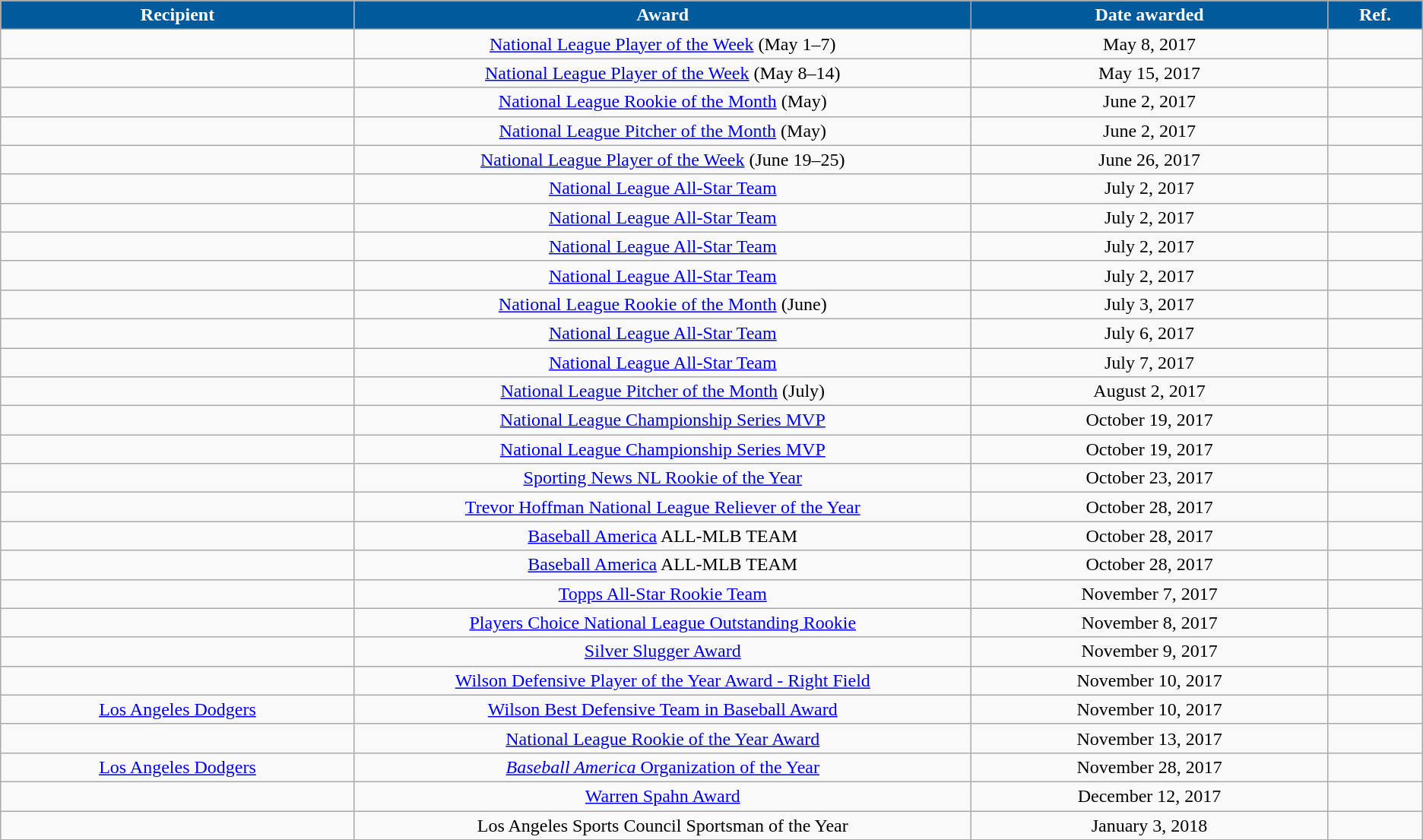<table class="wikitable sortable collapsible" style="text-align:center">
<tr>
<th style="background:#005A9C; color:#FFF" width="5%">Recipient</th>
<th style="background:#005A9C; color:#FFF" width="9%">Award</th>
<th style="background:#005A9C; color:#FFF" width="5%">Date awarded</th>
<th style="background:#005A9C; color:#FFF" width="1%" class="unsortable">Ref.</th>
</tr>
<tr>
<td></td>
<td><a href='#'>National League Player of the Week</a> (May 1–7)</td>
<td>May 8, 2017</td>
<td></td>
</tr>
<tr>
<td></td>
<td><a href='#'>National League Player of the Week</a> (May 8–14)</td>
<td>May 15, 2017</td>
<td></td>
</tr>
<tr>
<td></td>
<td><a href='#'>National League Rookie of the Month</a> (May)</td>
<td>June 2, 2017</td>
<td></td>
</tr>
<tr>
<td></td>
<td><a href='#'>National League Pitcher of the Month</a> (May)</td>
<td>June 2, 2017</td>
<td></td>
</tr>
<tr>
<td></td>
<td><a href='#'>National League Player of the Week</a> (June 19–25)</td>
<td>June 26, 2017</td>
<td></td>
</tr>
<tr>
<td></td>
<td><a href='#'>National League All-Star Team</a></td>
<td>July 2, 2017</td>
<td></td>
</tr>
<tr>
<td></td>
<td><a href='#'>National League All-Star Team</a></td>
<td>July 2, 2017</td>
<td></td>
</tr>
<tr>
<td></td>
<td><a href='#'>National League All-Star Team</a></td>
<td>July 2, 2017</td>
<td></td>
</tr>
<tr>
<td></td>
<td><a href='#'>National League All-Star Team</a></td>
<td>July 2, 2017</td>
<td></td>
</tr>
<tr>
<td></td>
<td><a href='#'>National League Rookie of the Month</a> (June)</td>
<td>July 3, 2017</td>
<td></td>
</tr>
<tr>
<td></td>
<td><a href='#'>National League All-Star Team</a></td>
<td>July 6, 2017</td>
<td></td>
</tr>
<tr>
<td></td>
<td><a href='#'>National League All-Star Team</a></td>
<td>July 7, 2017</td>
<td></td>
</tr>
<tr>
<td></td>
<td><a href='#'>National League Pitcher of the Month</a> (July)</td>
<td>August 2, 2017</td>
<td></td>
</tr>
<tr>
<td></td>
<td><a href='#'>National League Championship Series MVP</a></td>
<td>October 19, 2017</td>
<td></td>
</tr>
<tr>
<td></td>
<td><a href='#'>National League Championship Series MVP</a></td>
<td>October 19, 2017</td>
<td></td>
</tr>
<tr>
<td></td>
<td><a href='#'>Sporting News NL Rookie of the Year</a></td>
<td>October 23, 2017</td>
<td></td>
</tr>
<tr>
<td></td>
<td><a href='#'>Trevor Hoffman National League Reliever of the Year</a></td>
<td>October 28, 2017</td>
<td></td>
</tr>
<tr>
<td></td>
<td><a href='#'>Baseball America</a> ALL-MLB TEAM</td>
<td>October 28, 2017</td>
<td></td>
</tr>
<tr>
<td></td>
<td><a href='#'>Baseball America</a> ALL-MLB TEAM</td>
<td>October 28, 2017</td>
<td></td>
</tr>
<tr>
<td></td>
<td><a href='#'>Topps All-Star Rookie Team</a></td>
<td>November 7, 2017</td>
<td></td>
</tr>
<tr>
<td></td>
<td><a href='#'>Players Choice National League Outstanding Rookie</a></td>
<td>November 8, 2017</td>
<td></td>
</tr>
<tr>
<td></td>
<td><a href='#'>Silver Slugger Award</a></td>
<td>November 9, 2017</td>
<td></td>
</tr>
<tr>
<td></td>
<td><a href='#'>Wilson Defensive Player of the Year Award - Right Field</a></td>
<td>November 10, 2017</td>
<td></td>
</tr>
<tr>
<td><a href='#'>Los Angeles Dodgers</a></td>
<td><a href='#'>Wilson Best Defensive Team in Baseball Award</a></td>
<td>November 10, 2017</td>
<td></td>
</tr>
<tr>
<td></td>
<td><a href='#'>National League Rookie of the Year Award</a></td>
<td>November 13, 2017</td>
<td></td>
</tr>
<tr>
<td><a href='#'>Los Angeles Dodgers</a></td>
<td><a href='#'><em>Baseball America</em> Organization of the Year</a></td>
<td>November 28, 2017</td>
<td></td>
</tr>
<tr>
<td></td>
<td><a href='#'>Warren Spahn Award</a></td>
<td>December 12, 2017</td>
<td></td>
</tr>
<tr>
<td></td>
<td>Los Angeles Sports Council Sportsman of the Year</td>
<td>January 3, 2018</td>
<td></td>
</tr>
<tr>
</tr>
</table>
